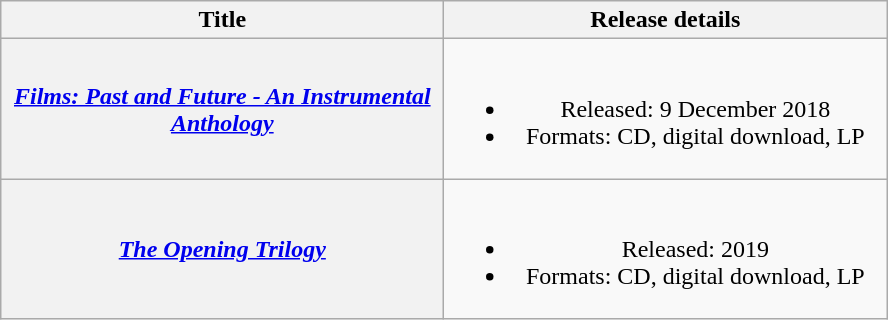<table class="wikitable plainrowheaders" style="text-align:center;">
<tr>
<th scope="col" style="width:18em;">Title</th>
<th scope="col" style="width:18em;">Release details</th>
</tr>
<tr>
<th scope="row"><em><a href='#'>Films: Past and Future - An Instrumental Anthology</a></em></th>
<td><br><ul><li>Released: 9 December 2018</li><li>Formats: CD, digital download, LP</li></ul></td>
</tr>
<tr>
<th scope="row"><em><a href='#'>The Opening Trilogy</a></em></th>
<td><br><ul><li>Released: 2019</li><li>Formats: CD, digital download, LP</li></ul></td>
</tr>
</table>
